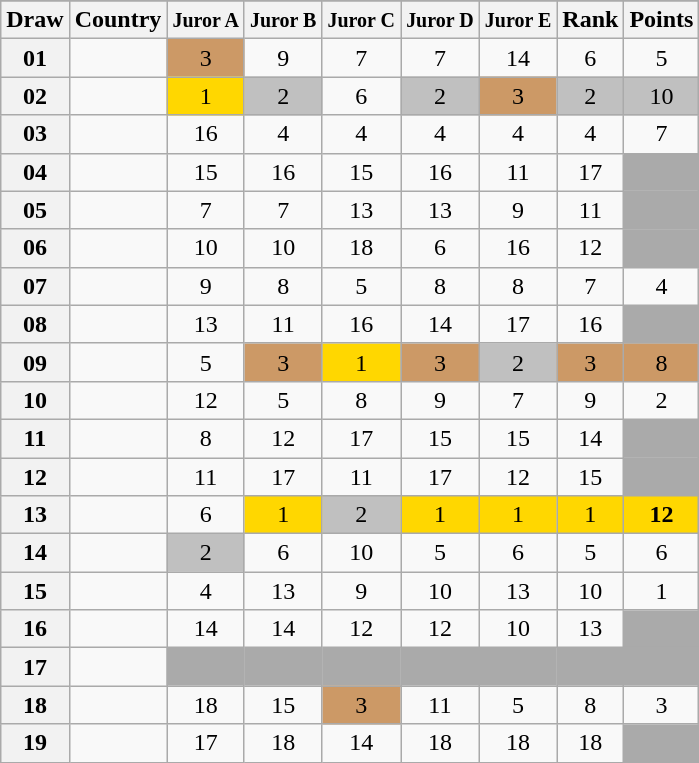<table class="sortable wikitable collapsible plainrowheaders" style="text-align:center;">
<tr>
</tr>
<tr>
<th scope="col">Draw</th>
<th scope="col">Country</th>
<th scope="col"><small>Juror A</small></th>
<th scope="col"><small>Juror B</small></th>
<th scope="col"><small>Juror C</small></th>
<th scope="col"><small>Juror D</small></th>
<th scope="col"><small>Juror E</small></th>
<th scope="col">Rank</th>
<th scope="col">Points</th>
</tr>
<tr>
<th scope="row" style="text-align:center;">01</th>
<td style="text-align:left;"></td>
<td style="background:#CC9966;">3</td>
<td>9</td>
<td>7</td>
<td>7</td>
<td>14</td>
<td>6</td>
<td>5</td>
</tr>
<tr>
<th scope="row" style="text-align:center;">02</th>
<td style="text-align:left;"></td>
<td style="background:gold;">1</td>
<td style="background:silver;">2</td>
<td>6</td>
<td style="background:silver;">2</td>
<td style="background:#CC9966;">3</td>
<td style="background:silver;">2</td>
<td style="background:silver;">10</td>
</tr>
<tr>
<th scope="row" style="text-align:center;">03</th>
<td style="text-align:left;"></td>
<td>16</td>
<td>4</td>
<td>4</td>
<td>4</td>
<td>4</td>
<td>4</td>
<td>7</td>
</tr>
<tr>
<th scope="row" style="text-align:center;">04</th>
<td style="text-align:left;"></td>
<td>15</td>
<td>16</td>
<td>15</td>
<td>16</td>
<td>11</td>
<td>17</td>
<td style="background:#AAAAAA;"></td>
</tr>
<tr>
<th scope="row" style="text-align:center;">05</th>
<td style="text-align:left;"></td>
<td>7</td>
<td>7</td>
<td>13</td>
<td>13</td>
<td>9</td>
<td>11</td>
<td style="background:#AAAAAA;"></td>
</tr>
<tr>
<th scope="row" style="text-align:center;">06</th>
<td style="text-align:left;"></td>
<td>10</td>
<td>10</td>
<td>18</td>
<td>6</td>
<td>16</td>
<td>12</td>
<td style="background:#AAAAAA;"></td>
</tr>
<tr>
<th scope="row" style="text-align:center;">07</th>
<td style="text-align:left;"></td>
<td>9</td>
<td>8</td>
<td>5</td>
<td>8</td>
<td>8</td>
<td>7</td>
<td>4</td>
</tr>
<tr>
<th scope="row" style="text-align:center;">08</th>
<td style="text-align:left;"></td>
<td>13</td>
<td>11</td>
<td>16</td>
<td>14</td>
<td>17</td>
<td>16</td>
<td style="background:#AAAAAA;"></td>
</tr>
<tr>
<th scope="row" style="text-align:center;">09</th>
<td style="text-align:left;"></td>
<td>5</td>
<td style="background:#CC9966;">3</td>
<td style="background:gold;">1</td>
<td style="background:#CC9966;">3</td>
<td style="background:silver;">2</td>
<td style="background:#CC9966;">3</td>
<td style="background:#CC9966;">8</td>
</tr>
<tr>
<th scope="row" style="text-align:center;">10</th>
<td style="text-align:left;"></td>
<td>12</td>
<td>5</td>
<td>8</td>
<td>9</td>
<td>7</td>
<td>9</td>
<td>2</td>
</tr>
<tr>
<th scope="row" style="text-align:center;">11</th>
<td style="text-align:left;"></td>
<td>8</td>
<td>12</td>
<td>17</td>
<td>15</td>
<td>15</td>
<td>14</td>
<td style="background:#AAAAAA;"></td>
</tr>
<tr>
<th scope="row" style="text-align:center;">12</th>
<td style="text-align:left;"></td>
<td>11</td>
<td>17</td>
<td>11</td>
<td>17</td>
<td>12</td>
<td>15</td>
<td style="background:#AAAAAA;"></td>
</tr>
<tr>
<th scope="row" style="text-align:center;">13</th>
<td style="text-align:left;"></td>
<td>6</td>
<td style="background:gold;">1</td>
<td style="background:silver;">2</td>
<td style="background:gold;">1</td>
<td style="background:gold;">1</td>
<td style="background:gold;">1</td>
<td style="background:gold;"><strong>12</strong></td>
</tr>
<tr>
<th scope="row" style="text-align:center;">14</th>
<td style="text-align:left;"></td>
<td style="background:silver;">2</td>
<td>6</td>
<td>10</td>
<td>5</td>
<td>6</td>
<td>5</td>
<td>6</td>
</tr>
<tr>
<th scope="row" style="text-align:center;">15</th>
<td style="text-align:left;"></td>
<td>4</td>
<td>13</td>
<td>9</td>
<td>10</td>
<td>13</td>
<td>10</td>
<td>1</td>
</tr>
<tr>
<th scope="row" style="text-align:center;">16</th>
<td style="text-align:left;"></td>
<td>14</td>
<td>14</td>
<td>12</td>
<td>12</td>
<td>10</td>
<td>13</td>
<td style="background:#AAAAAA;"></td>
</tr>
<tr class="sortbottom">
<th scope="row" style="text-align:center;">17</th>
<td style="text-align:left;"></td>
<td style="background:#AAAAAA;"></td>
<td style="background:#AAAAAA;"></td>
<td style="background:#AAAAAA;"></td>
<td style="background:#AAAAAA;"></td>
<td style="background:#AAAAAA;"></td>
<td style="background:#AAAAAA;"></td>
<td style="background:#AAAAAA;"></td>
</tr>
<tr>
<th scope="row" style="text-align:center;">18</th>
<td style="text-align:left;"></td>
<td>18</td>
<td>15</td>
<td style="background:#CC9966;">3</td>
<td>11</td>
<td>5</td>
<td>8</td>
<td>3</td>
</tr>
<tr>
<th scope="row" style="text-align:center;">19</th>
<td style="text-align:left;"></td>
<td>17</td>
<td>18</td>
<td>14</td>
<td>18</td>
<td>18</td>
<td>18</td>
<td style="background:#AAAAAA;"></td>
</tr>
</table>
